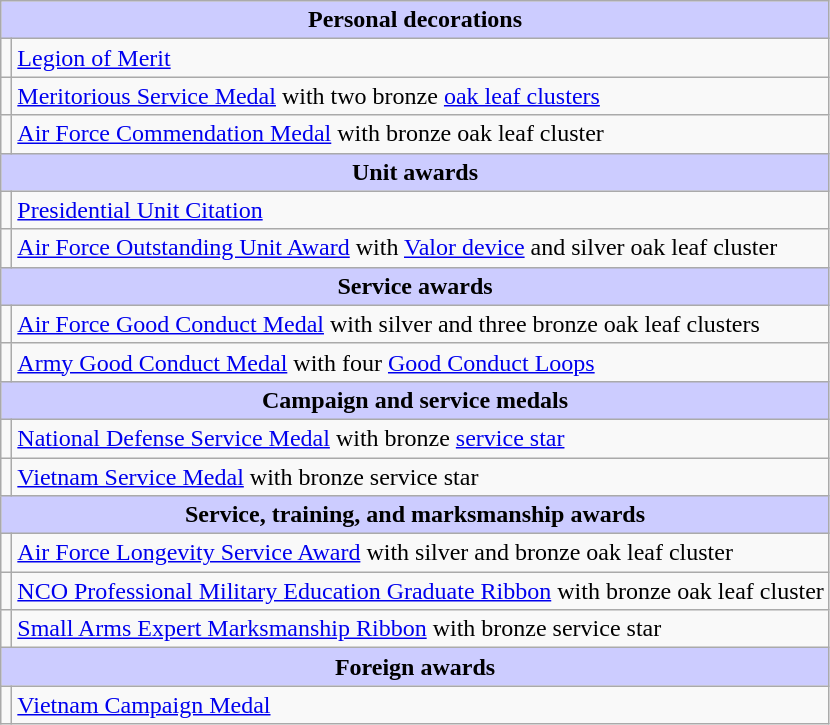<table class="wikitable">
<tr style="background:#ccf; text-align:center;">
<td colspan=2><strong>Personal decorations</strong></td>
</tr>
<tr>
<td></td>
<td><a href='#'>Legion of Merit</a></td>
</tr>
<tr>
<td></td>
<td><a href='#'>Meritorious Service Medal</a> with two bronze <a href='#'>oak leaf clusters</a></td>
</tr>
<tr>
<td></td>
<td><a href='#'>Air Force Commendation Medal</a> with bronze oak leaf cluster</td>
</tr>
<tr style="background:#ccf; text-align:center;">
<td colspan=2><strong>Unit awards</strong></td>
</tr>
<tr>
<td></td>
<td><a href='#'>Presidential Unit Citation</a></td>
</tr>
<tr>
<td></td>
<td><a href='#'>Air Force Outstanding Unit Award</a> with <a href='#'>Valor device</a> and silver oak leaf cluster</td>
</tr>
<tr style="background:#ccf; text-align:center;">
<td colspan=2><strong>Service awards</strong></td>
</tr>
<tr>
<td></td>
<td><a href='#'>Air Force Good Conduct Medal</a> with silver and three bronze oak leaf clusters</td>
</tr>
<tr>
<td></td>
<td><a href='#'>Army Good Conduct Medal</a> with four <a href='#'>Good Conduct Loops</a></td>
</tr>
<tr style="background:#ccf; text-align:center;">
<td colspan=2><strong>Campaign and service medals</strong></td>
</tr>
<tr>
<td></td>
<td><a href='#'>National Defense Service Medal</a> with bronze <a href='#'>service star</a></td>
</tr>
<tr>
<td></td>
<td><a href='#'>Vietnam Service Medal</a> with bronze service star</td>
</tr>
<tr style="background:#ccf; text-align:center;">
<td colspan=2><strong>Service, training, and marksmanship awards</strong></td>
</tr>
<tr>
<td></td>
<td><a href='#'>Air Force Longevity Service Award</a> with silver and bronze oak leaf cluster</td>
</tr>
<tr>
<td></td>
<td><a href='#'>NCO Professional Military Education Graduate Ribbon</a> with bronze oak leaf cluster</td>
</tr>
<tr>
<td></td>
<td><a href='#'>Small Arms Expert Marksmanship Ribbon</a> with bronze service star</td>
</tr>
<tr style="background:#ccf; text-align:center;">
<td colspan=2><strong>Foreign awards</strong></td>
</tr>
<tr>
<td></td>
<td><a href='#'>Vietnam Campaign Medal</a></td>
</tr>
</table>
